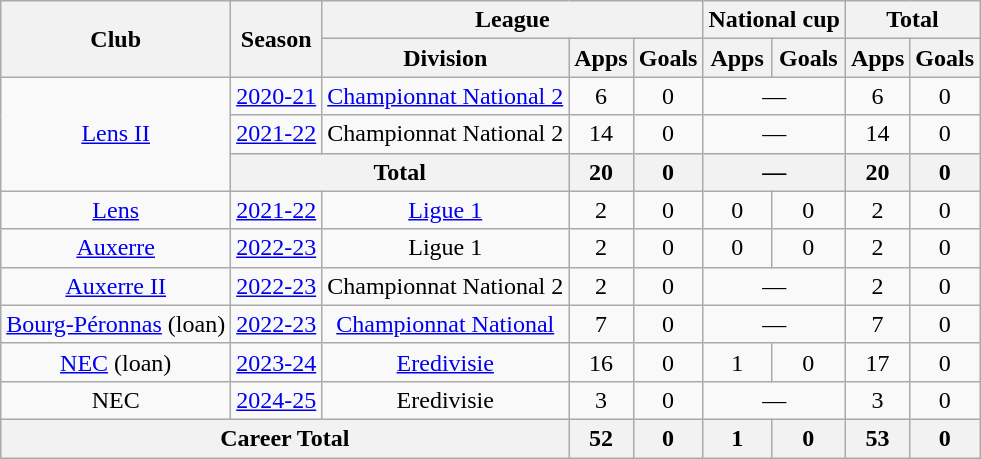<table class="wikitable" style="text-align: center;">
<tr>
<th rowspan="2">Club</th>
<th rowspan="2">Season</th>
<th colspan="3">League</th>
<th colspan="2">National cup</th>
<th colspan="2">Total</th>
</tr>
<tr>
<th>Division</th>
<th>Apps</th>
<th>Goals</th>
<th>Apps</th>
<th>Goals</th>
<th>Apps</th>
<th>Goals</th>
</tr>
<tr>
<td rowspan="3"><a href='#'>Lens II</a></td>
<td><a href='#'>2020-21</a></td>
<td><a href='#'>Championnat National 2</a></td>
<td>6</td>
<td>0</td>
<td colspan="2">—</td>
<td>6</td>
<td>0</td>
</tr>
<tr>
<td><a href='#'>2021-22</a></td>
<td>Championnat National 2</td>
<td>14</td>
<td>0</td>
<td colspan="2">—</td>
<td>14</td>
<td>0</td>
</tr>
<tr>
<th colspan="2">Total</th>
<th>20</th>
<th>0</th>
<th colspan="2">—</th>
<th>20</th>
<th>0</th>
</tr>
<tr>
<td><a href='#'>Lens</a></td>
<td><a href='#'>2021-22</a></td>
<td><a href='#'>Ligue 1</a></td>
<td>2</td>
<td>0</td>
<td>0</td>
<td>0</td>
<td>2</td>
<td>0</td>
</tr>
<tr>
<td><a href='#'>Auxerre</a></td>
<td><a href='#'>2022-23</a></td>
<td>Ligue 1</td>
<td>2</td>
<td>0</td>
<td>0</td>
<td>0</td>
<td>2</td>
<td>0</td>
</tr>
<tr>
<td><a href='#'>Auxerre II</a></td>
<td><a href='#'>2022-23</a></td>
<td>Championnat National 2</td>
<td>2</td>
<td>0</td>
<td colspan="2">—</td>
<td>2</td>
<td>0</td>
</tr>
<tr>
<td><a href='#'>Bourg-Péronnas</a> (loan)</td>
<td><a href='#'>2022-23</a></td>
<td><a href='#'>Championnat National</a></td>
<td>7</td>
<td>0</td>
<td colspan="2">—</td>
<td>7</td>
<td>0</td>
</tr>
<tr>
<td><a href='#'>NEC</a> (loan)</td>
<td><a href='#'>2023-24</a></td>
<td><a href='#'>Eredivisie</a></td>
<td>16</td>
<td>0</td>
<td>1</td>
<td>0</td>
<td>17</td>
<td>0</td>
</tr>
<tr>
<td>NEC</td>
<td><a href='#'>2024-25</a></td>
<td>Eredivisie</td>
<td>3</td>
<td>0</td>
<td colspan="2">—</td>
<td>3</td>
<td>0</td>
</tr>
<tr>
<th colspan="3">Career Total</th>
<th>52</th>
<th>0</th>
<th>1</th>
<th>0</th>
<th>53</th>
<th>0</th>
</tr>
</table>
